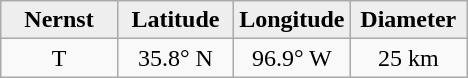<table class="wikitable">
<tr>
<th width="25%" style="background:#eeeeee;">Nernst</th>
<th width="25%" style="background:#eeeeee;">Latitude</th>
<th width="25%" style="background:#eeeeee;">Longitude</th>
<th width="25%" style="background:#eeeeee;">Diameter</th>
</tr>
<tr>
<td align="center">T</td>
<td align="center">35.8° N</td>
<td align="center">96.9° W</td>
<td align="center">25 km</td>
</tr>
</table>
